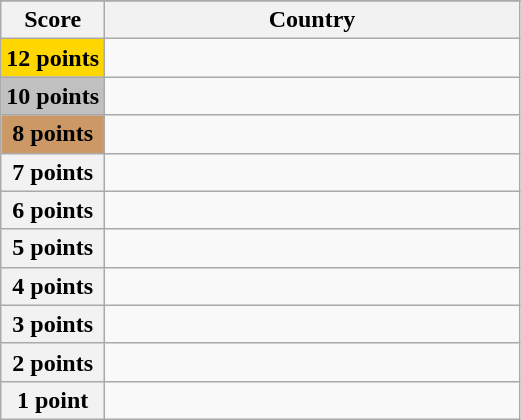<table class="wikitable">
<tr>
</tr>
<tr>
<th scope="col" width="20%">Score</th>
<th scope="col">Country</th>
</tr>
<tr>
<th scope="row" style="background:gold">12 points</th>
<td></td>
</tr>
<tr>
<th scope="row" style="background:silver">10 points</th>
<td></td>
</tr>
<tr>
<th scope="row" style="background:#CC9966">8 points</th>
<td></td>
</tr>
<tr>
<th scope="row">7 points</th>
<td></td>
</tr>
<tr>
<th scope="row">6 points</th>
<td></td>
</tr>
<tr>
<th scope="row">5 points</th>
<td></td>
</tr>
<tr>
<th scope="row">4 points</th>
<td></td>
</tr>
<tr>
<th scope="row">3 points</th>
<td></td>
</tr>
<tr>
<th scope="row">2 points</th>
<td></td>
</tr>
<tr>
<th scope="row">1 point</th>
<td></td>
</tr>
</table>
